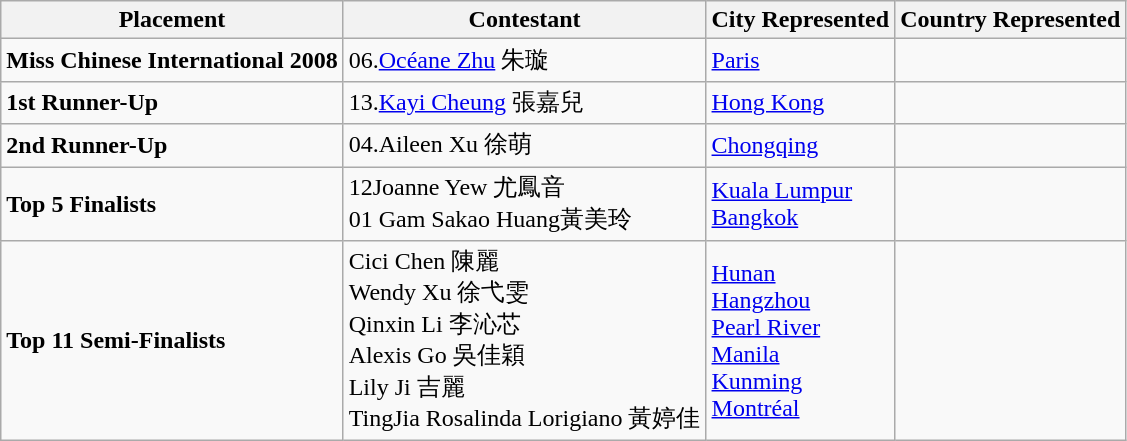<table class="wikitable">
<tr>
<th>Placement</th>
<th>Contestant</th>
<th>City Represented</th>
<th>Country Represented</th>
</tr>
<tr>
<td><strong>Miss Chinese International 2008</strong></td>
<td>06.<a href='#'>Océane Zhu</a> 朱璇</td>
<td><a href='#'>Paris</a></td>
<td></td>
</tr>
<tr>
<td><strong>1st Runner-Up</strong></td>
<td>13.<a href='#'>Kayi Cheung</a> 張嘉兒</td>
<td><a href='#'>Hong Kong</a></td>
<td></td>
</tr>
<tr>
<td><strong>2nd Runner-Up</strong></td>
<td>04.Aileen Xu 徐萌</td>
<td><a href='#'>Chongqing</a></td>
<td></td>
</tr>
<tr>
<td><strong>Top 5 Finalists</strong></td>
<td>12Joanne Yew 尤鳳音<br>01 Gam Sakao Huang黃美玲</td>
<td><a href='#'>Kuala Lumpur</a><br><a href='#'>Bangkok</a></td>
<td><br></td>
</tr>
<tr>
<td><strong>Top 11 Semi-Finalists</strong></td>
<td>Cici Chen 陳麗<br>Wendy Xu 徐弋雯<br>Qinxin Li 李沁芯<br>Alexis Go 吳佳穎<br>Lily Ji 吉麗<br>TingJia Rosalinda Lorigiano 黃婷佳</td>
<td><a href='#'>Hunan</a><br><a href='#'>Hangzhou</a><br><a href='#'>Pearl River</a><br><a href='#'>Manila</a><br><a href='#'>Kunming</a><br><a href='#'>Montréal</a></td>
<td><br><br><br><br><br></td>
</tr>
</table>
